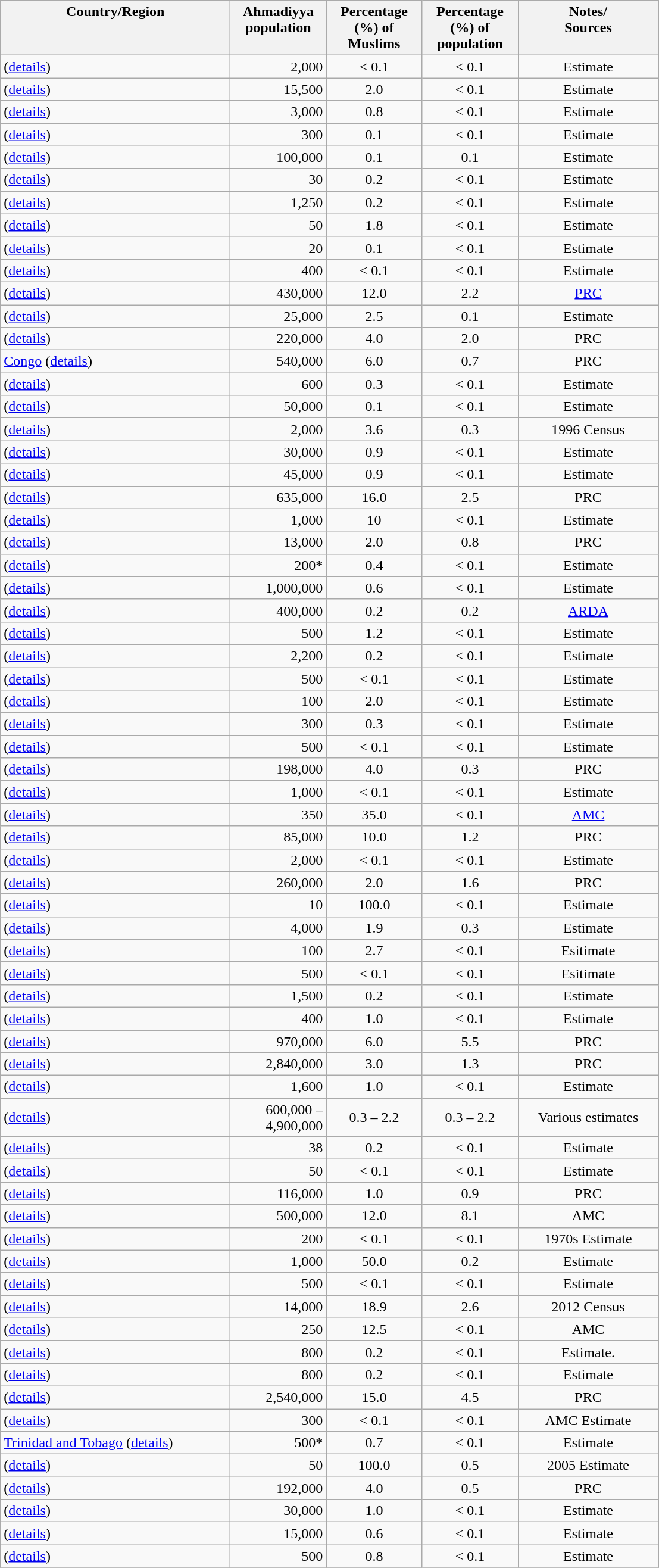<table class="wikitable sortable">
<tr valign=top>
<th align left width=250px>Country/Region</th>
<th align right width=100px>Ahmadiyya population</th>
<th align right width=100px>Percentage (%) of Muslims</th>
<th align right width=100px>Percentage (%) of<br>population</th>
<th align center width=150px>Notes/<br>Sources</th>
</tr>
<tr>
<td> (<a href='#'>details</a>)</td>
<td style="text-align:right;">2,000</td>
<td style="text-align:center;">< 0.1</td>
<td style="text-align:center;">< 0.1</td>
<td style="text-align:center;">Estimate</td>
</tr>
<tr>
<td> (<a href='#'>details</a>)</td>
<td style="text-align:right;">15,500</td>
<td style="text-align:center;">2.0</td>
<td style="text-align:center;">< 0.1</td>
<td style="text-align:center;">Estimate</td>
</tr>
<tr>
<td> (<a href='#'>details</a>)</td>
<td style="text-align:right;">3,000</td>
<td style="text-align:center;">0.8</td>
<td style="text-align:center;">< 0.1</td>
<td style="text-align:center;">Estimate</td>
</tr>
<tr>
<td> (<a href='#'>details</a>)</td>
<td style="text-align:right;">300</td>
<td style="text-align:center;">0.1</td>
<td style="text-align:center;">< 0.1</td>
<td style="text-align:center;">Estimate</td>
</tr>
<tr>
<td> (<a href='#'>details</a>)</td>
<td style="text-align:right;">100,000</td>
<td style="text-align:center;">0.1</td>
<td style="text-align:center;">0.1</td>
<td style="text-align:center;">Estimate</td>
</tr>
<tr>
<td> (<a href='#'>details</a>)</td>
<td style="text-align:right;">30</td>
<td style="text-align:center;">0.2</td>
<td style="text-align:center;">< 0.1</td>
<td style="text-align:center;">Estimate</td>
</tr>
<tr>
<td> (<a href='#'>details</a>)</td>
<td style="text-align:right;">1,250</td>
<td style="text-align:center;">0.2</td>
<td style="text-align:center;">< 0.1</td>
<td style="text-align:center;">Estimate</td>
</tr>
<tr>
<td> (<a href='#'>details</a>)</td>
<td style="text-align:right;">50</td>
<td style="text-align:center;">1.8</td>
<td style="text-align:center;">< 0.1</td>
<td style="text-align:center;">Estimate</td>
</tr>
<tr>
<td> (<a href='#'>details</a>)</td>
<td style="text-align:right;">20</td>
<td style="text-align:center;">0.1</td>
<td style="text-align:center;">< 0.1</td>
<td style="text-align:center;">Estimate</td>
</tr>
<tr>
<td> (<a href='#'>details</a>)</td>
<td style="text-align:right;">400</td>
<td style="text-align:center;">< 0.1</td>
<td style="text-align:center;">< 0.1</td>
<td style="text-align:center;">Estimate</td>
</tr>
<tr>
<td> (<a href='#'>details</a>)</td>
<td style="text-align:right;">430,000</td>
<td style="text-align:center;">12.0</td>
<td style="text-align:center;">2.2</td>
<td style="text-align:center;"><a href='#'>PRC</a></td>
</tr>
<tr>
<td> (<a href='#'>details</a>)</td>
<td style="text-align:right;">25,000</td>
<td style="text-align:center;">2.5</td>
<td style="text-align:center;">0.1</td>
<td style="text-align:center;">Estimate</td>
</tr>
<tr>
<td> (<a href='#'>details</a>)</td>
<td style="text-align:right;">220,000</td>
<td style="text-align:center;">4.0</td>
<td style="text-align:center;">2.0</td>
<td style="text-align:center;">PRC</td>
</tr>
<tr>
<td> <a href='#'>Congo</a> (<a href='#'>details</a>)</td>
<td style="text-align:right;">540,000</td>
<td style="text-align:center;">6.0</td>
<td style="text-align:center;">0.7</td>
<td style="text-align:center;">PRC</td>
</tr>
<tr>
<td> (<a href='#'>details</a>)</td>
<td style="text-align:right;">600</td>
<td style="text-align:center;">0.3</td>
<td style="text-align:center;">< 0.1</td>
<td style="text-align:center;">Estimate</td>
</tr>
<tr>
<td> (<a href='#'>details</a>)</td>
<td style="text-align:right;">50,000</td>
<td style="text-align:center;">0.1</td>
<td style="text-align:center;">< 0.1</td>
<td style="text-align:center;">Estimate</td>
</tr>
<tr>
<td> (<a href='#'>details</a>)</td>
<td style="text-align:right;">2,000</td>
<td style="text-align:center;">3.6</td>
<td style="text-align:center;">0.3</td>
<td style="text-align:center;">1996 Census</td>
</tr>
<tr>
<td> (<a href='#'>details</a>)</td>
<td style="text-align:right;">30,000</td>
<td style="text-align:center;">0.9</td>
<td style="text-align:center;">< 0.1</td>
<td style="text-align:center;">Estimate</td>
</tr>
<tr>
<td> (<a href='#'>details</a>)</td>
<td style="text-align:right;">45,000</td>
<td style="text-align:center;">0.9</td>
<td style="text-align:center;">< 0.1</td>
<td style="text-align:center;">Estimate</td>
</tr>
<tr>
<td> (<a href='#'>details</a>)</td>
<td style="text-align:right;">635,000</td>
<td style="text-align:center;">16.0</td>
<td style="text-align:center;">2.5</td>
<td style="text-align:center;">PRC</td>
</tr>
<tr>
<td> (<a href='#'>details</a>)</td>
<td style="text-align:right;">1,000</td>
<td style="text-align:center;">10</td>
<td style="text-align:center;">< 0.1</td>
<td style="text-align:center;">Estimate</td>
</tr>
<tr>
<td> (<a href='#'>details</a>)</td>
<td style="text-align:right;">13,000</td>
<td style="text-align:center;">2.0</td>
<td style="text-align:center;">0.8</td>
<td style="text-align:center;">PRC</td>
</tr>
<tr>
<td> (<a href='#'>details</a>)</td>
<td style="text-align:right;">200*</td>
<td style="text-align:center;">0.4</td>
<td style="text-align:center;">< 0.1</td>
<td style="text-align:center;">Estimate</td>
</tr>
<tr>
<td> (<a href='#'>details</a>)</td>
<td style="text-align:right;">1,000,000</td>
<td style="text-align:center;">0.6</td>
<td style="text-align:center;">< 0.1</td>
<td style="text-align:center;">Estimate</td>
</tr>
<tr>
<td> (<a href='#'>details</a>)</td>
<td style="text-align:right;">400,000</td>
<td style="text-align:center;">0.2</td>
<td style="text-align:center;">0.2</td>
<td style="text-align:center;"><a href='#'>ARDA</a></td>
</tr>
<tr>
<td> (<a href='#'>details</a>)</td>
<td style="text-align:right;">500</td>
<td style="text-align:center;">1.2</td>
<td style="text-align:center;">< 0.1</td>
<td style="text-align:center;">Estimate</td>
</tr>
<tr>
<td> (<a href='#'>details</a>)</td>
<td style="text-align:right;">2,200</td>
<td style="text-align:center;">0.2</td>
<td style="text-align:center;">< 0.1</td>
<td style="text-align:center;">Estimate</td>
</tr>
<tr>
<td> (<a href='#'>details</a>)</td>
<td style="text-align:right;">500</td>
<td style="text-align:center;">< 0.1</td>
<td style="text-align:center;">< 0.1</td>
<td style="text-align:center;">Estimate</td>
</tr>
<tr>
<td> (<a href='#'>details</a>)</td>
<td style="text-align:right;">100</td>
<td style="text-align:center;">2.0</td>
<td style="text-align:center;">< 0.1</td>
<td style="text-align:center;">Estimate</td>
</tr>
<tr>
<td> (<a href='#'>details</a>)</td>
<td style="text-align:right;">300</td>
<td style="text-align:center;">0.3</td>
<td style="text-align:center;">< 0.1</td>
<td style="text-align:center;">Estimate</td>
</tr>
<tr>
<td> (<a href='#'>details</a>)</td>
<td style="text-align:right;">500</td>
<td style="text-align:center;">< 0.1</td>
<td style="text-align:center;">< 0.1</td>
<td style="text-align:center;">Estimate</td>
</tr>
<tr>
<td> (<a href='#'>details</a>)</td>
<td style="text-align:right;">198,000</td>
<td style="text-align:center;">4.0</td>
<td style="text-align:center;">0.3</td>
<td style="text-align:center;">PRC</td>
</tr>
<tr>
<td> (<a href='#'>details</a>)</td>
<td style="text-align:right;">1,000</td>
<td style="text-align:center;">< 0.1</td>
<td style="text-align:center;">< 0.1</td>
<td style="text-align:center;">Estimate</td>
</tr>
<tr>
<td> (<a href='#'>details</a>)</td>
<td style="text-align:right;">350</td>
<td style="text-align:center;">35.0</td>
<td style="text-align:center;">< 0.1</td>
<td style="text-align:center;"><a href='#'>AMC</a></td>
</tr>
<tr>
<td> (<a href='#'>details</a>)</td>
<td style="text-align:right;">85,000</td>
<td style="text-align:center;">10.0</td>
<td style="text-align:center;">1.2</td>
<td style="text-align:center;">PRC</td>
</tr>
<tr>
<td> (<a href='#'>details</a>)</td>
<td style="text-align:right;">2,000</td>
<td style="text-align:center;">< 0.1</td>
<td style="text-align:center;">< 0.1</td>
<td style="text-align:center;">Estimate</td>
</tr>
<tr>
<td> (<a href='#'>details</a>)</td>
<td style="text-align:right;">260,000</td>
<td style="text-align:center;">2.0</td>
<td style="text-align:center;">1.6</td>
<td style="text-align:center;">PRC</td>
</tr>
<tr>
<td> (<a href='#'>details</a>)</td>
<td style="text-align:right;">10</td>
<td style="text-align:center;">100.0</td>
<td style="text-align:center;">< 0.1</td>
<td style="text-align:center;">Estimate</td>
</tr>
<tr>
<td> (<a href='#'>details</a>)</td>
<td style="text-align:right;">4,000</td>
<td style="text-align:center;">1.9</td>
<td style="text-align:center;">0.3</td>
<td style="text-align:center;">Estimate</td>
</tr>
<tr>
<td> (<a href='#'>details</a>)</td>
<td style="text-align:right;">100</td>
<td style="text-align:center;">2.7</td>
<td style="text-align:center;">< 0.1</td>
<td style="text-align:center;">Esitimate</td>
</tr>
<tr>
<td> (<a href='#'>details</a>)</td>
<td style="text-align:right;">500</td>
<td style="text-align:center;">< 0.1</td>
<td style="text-align:center;">< 0.1</td>
<td style="text-align:center;">Esitimate</td>
</tr>
<tr>
<td> (<a href='#'>details</a>)</td>
<td style="text-align:right;">1,500</td>
<td style="text-align:center;">0.2</td>
<td style="text-align:center;">< 0.1</td>
<td style="text-align:center;">Estimate</td>
</tr>
<tr>
<td> (<a href='#'>details</a>)</td>
<td style="text-align:right;">400</td>
<td style="text-align:center;">1.0</td>
<td style="text-align:center;">< 0.1</td>
<td style="text-align:center;">Estimate</td>
</tr>
<tr>
<td> (<a href='#'>details</a>)</td>
<td style="text-align:right;">970,000</td>
<td style="text-align:center;">6.0</td>
<td style="text-align:center;">5.5</td>
<td style="text-align:center;">PRC</td>
</tr>
<tr>
<td> (<a href='#'>details</a>)</td>
<td style="text-align:right;">2,840,000</td>
<td style="text-align:center;">3.0</td>
<td style="text-align:center;">1.3</td>
<td style="text-align:center;">PRC</td>
</tr>
<tr>
<td> (<a href='#'>details</a>)</td>
<td style="text-align:right;">1,600</td>
<td style="text-align:center;">1.0</td>
<td style="text-align:center;">< 0.1</td>
<td style="text-align:center;">Estimate</td>
</tr>
<tr>
<td> (<a href='#'>details</a>)</td>
<td style="text-align:right;">600,000 – 4,900,000</td>
<td style="text-align:center;">0.3 – 2.2</td>
<td style="text-align:center;">0.3 – 2.2</td>
<td style="text-align:center;">Various estimates</td>
</tr>
<tr>
<td> (<a href='#'>details</a>)</td>
<td style="text-align:right;">38</td>
<td style="text-align:center;">0.2</td>
<td style="text-align:center;">< 0.1</td>
<td style="text-align:center;">Estimate</td>
</tr>
<tr>
<td> (<a href='#'>details</a>)</td>
<td style="text-align:right;">50</td>
<td style="text-align:center;">< 0.1</td>
<td style="text-align:center;">< 0.1</td>
<td style="text-align:center;">Estimate</td>
</tr>
<tr>
<td> (<a href='#'>details</a>)</td>
<td style="text-align:right;">116,000</td>
<td style="text-align:center;">1.0</td>
<td style="text-align:center;">0.9</td>
<td style="text-align:center;">PRC</td>
</tr>
<tr>
<td> (<a href='#'>details</a>)</td>
<td style="text-align:right;">500,000</td>
<td style="text-align:center;">12.0</td>
<td style="text-align:center;">8.1</td>
<td style="text-align:center;">AMC</td>
</tr>
<tr>
<td> (<a href='#'>details</a>)</td>
<td style="text-align:right;">200</td>
<td style="text-align:center;">< 0.1</td>
<td style="text-align:center;">< 0.1</td>
<td style="text-align:center;">1970s Estimate</td>
</tr>
<tr>
<td> (<a href='#'>details</a>)</td>
<td style="text-align:right;">1,000</td>
<td style="text-align:center;">50.0</td>
<td style="text-align:center;">0.2</td>
<td style="text-align:center;">Estimate</td>
</tr>
<tr>
<td> (<a href='#'>details</a>)</td>
<td style="text-align:right;">500</td>
<td style="text-align:center;">< 0.1</td>
<td style="text-align:center;">< 0.1</td>
<td style="text-align:center;">Estimate</td>
</tr>
<tr>
<td> (<a href='#'>details</a>)</td>
<td style="text-align:right;">14,000</td>
<td style="text-align:center;">18.9</td>
<td style="text-align:center;">2.6</td>
<td style="text-align:center;">2012 Census</td>
</tr>
<tr>
<td> (<a href='#'>details</a>)</td>
<td style="text-align:right;">250</td>
<td style="text-align:center;">12.5</td>
<td style="text-align:center;">< 0.1</td>
<td style="text-align:center;">AMC</td>
</tr>
<tr>
<td> (<a href='#'>details</a>)</td>
<td style="text-align:right;">800</td>
<td style="text-align:center;">0.2</td>
<td style="text-align:center;">< 0.1</td>
<td style="text-align:center;">Estimate.</td>
</tr>
<tr>
<td> (<a href='#'>details</a>)</td>
<td style="text-align:right;">800</td>
<td style="text-align:center;">0.2</td>
<td style="text-align:center;">< 0.1</td>
<td style="text-align:center;">Estimate</td>
</tr>
<tr>
<td> (<a href='#'>details</a>)</td>
<td style="text-align:right;">2,540,000</td>
<td style="text-align:center;">15.0</td>
<td style="text-align:center;">4.5</td>
<td style="text-align:center;">PRC</td>
</tr>
<tr>
<td> (<a href='#'>details</a>)</td>
<td style="text-align:right;">300</td>
<td style="text-align:center;">< 0.1</td>
<td style="text-align:center;">< 0.1</td>
<td style="text-align:center;">AMC Estimate</td>
</tr>
<tr>
<td> <a href='#'>Trinidad and Tobago</a> (<a href='#'>details</a>)</td>
<td style="text-align:right;">500*</td>
<td style="text-align:center;">0.7</td>
<td style="text-align:center;">< 0.1</td>
<td style="text-align:center;">Estimate</td>
</tr>
<tr>
<td> (<a href='#'>details</a>)</td>
<td style="text-align:right;">50</td>
<td style="text-align:center;">100.0</td>
<td style="text-align:center;">0.5</td>
<td style="text-align:center;">2005 Estimate</td>
</tr>
<tr>
<td> (<a href='#'>details</a>)</td>
<td style="text-align:right;">192,000</td>
<td style="text-align:center;">4.0</td>
<td style="text-align:center;">0.5</td>
<td style="text-align:center;">PRC</td>
</tr>
<tr>
<td> (<a href='#'>details</a>)</td>
<td style="text-align:right;">30,000</td>
<td style="text-align:center;">1.0</td>
<td style="text-align:center;">< 0.1</td>
<td style="text-align:center;">Estimate</td>
</tr>
<tr>
<td> (<a href='#'>details</a>)</td>
<td style="text-align:right;">15,000</td>
<td style="text-align:center;">0.6</td>
<td style="text-align:center;">< 0.1</td>
<td style="text-align:center;">Estimate</td>
</tr>
<tr>
<td> (<a href='#'>details</a>)</td>
<td style="text-align:right;">500</td>
<td style="text-align:center;">0.8</td>
<td style="text-align:center;">< 0.1</td>
<td style="text-align:center;">Estimate</td>
</tr>
<tr>
</tr>
</table>
